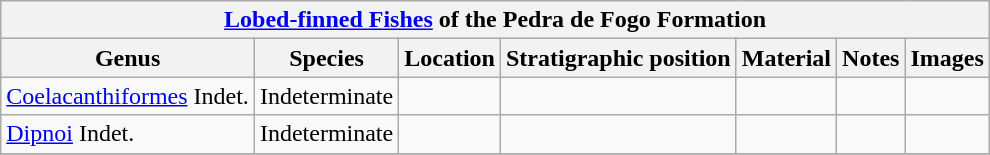<table class="wikitable" align="center">
<tr>
<th colspan="7" align="center"><a href='#'>Lobed-finned Fishes</a> of the Pedra de Fogo Formation</th>
</tr>
<tr>
<th>Genus</th>
<th>Species</th>
<th>Location</th>
<th>Stratigraphic position</th>
<th>Material</th>
<th>Notes</th>
<th>Images</th>
</tr>
<tr>
<td><a href='#'>Coelacanthiformes</a> Indet.</td>
<td>Indeterminate</td>
<td></td>
<td></td>
<td></td>
<td></td>
<td></td>
</tr>
<tr>
<td><a href='#'>Dipnoi</a> Indet.</td>
<td>Indeterminate</td>
<td></td>
<td></td>
<td></td>
<td></td>
<td></td>
</tr>
<tr>
</tr>
</table>
